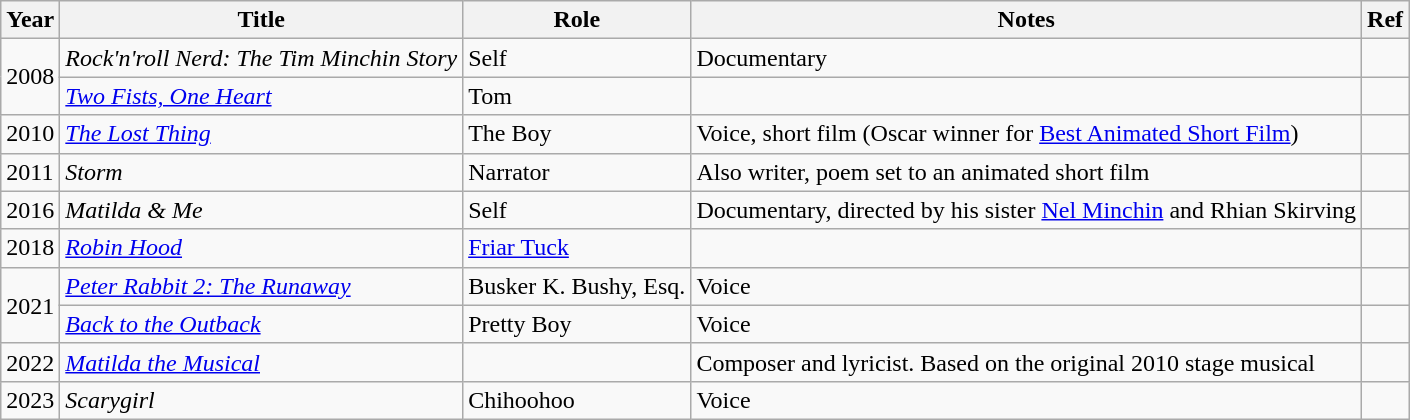<table class="wikitable">
<tr>
<th>Year</th>
<th>Title</th>
<th>Role</th>
<th>Notes</th>
<th>Ref</th>
</tr>
<tr>
<td rowspan="2">2008</td>
<td><em>Rock'n'roll Nerd: The Tim Minchin Story</em></td>
<td>Self</td>
<td>Documentary</td>
<td></td>
</tr>
<tr>
<td><em><a href='#'>Two Fists, One Heart</a></em></td>
<td>Tom</td>
<td></td>
<td></td>
</tr>
<tr>
<td>2010</td>
<td><em><a href='#'>The Lost Thing</a></em></td>
<td>The Boy</td>
<td>Voice, short film (Oscar winner for <a href='#'>Best Animated Short Film</a>)</td>
<td></td>
</tr>
<tr>
<td>2011</td>
<td><em>Storm</em></td>
<td>Narrator</td>
<td>Also writer, poem set to an animated short film</td>
<td></td>
</tr>
<tr>
<td>2016</td>
<td><em>Matilda & Me</em></td>
<td>Self</td>
<td>Documentary, directed by his sister <a href='#'>Nel Minchin</a> and Rhian Skirving</td>
<td></td>
</tr>
<tr>
<td>2018</td>
<td><a href='#'><em>Robin Hood</em></a></td>
<td><a href='#'>Friar Tuck</a></td>
<td></td>
<td></td>
</tr>
<tr>
<td rowspan="2">2021</td>
<td><em><a href='#'>Peter Rabbit 2: The Runaway</a></em></td>
<td>Busker K. Bushy, Esq.</td>
<td>Voice</td>
<td></td>
</tr>
<tr>
<td><em><a href='#'>Back to the Outback</a></em></td>
<td>Pretty Boy</td>
<td>Voice</td>
<td></td>
</tr>
<tr>
<td>2022</td>
<td><a href='#'><em>Matilda the Musical</em></a></td>
<td></td>
<td>Composer and lyricist. Based on the original 2010 stage musical</td>
<td></td>
</tr>
<tr>
<td>2023</td>
<td><em>Scarygirl</em></td>
<td>Chihoohoo</td>
<td>Voice</td>
<td></td>
</tr>
</table>
